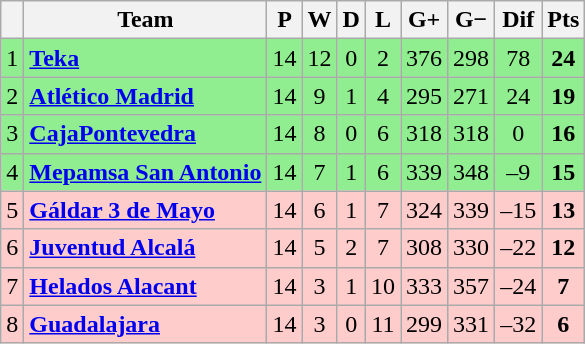<table class="wikitable sortable" style="text-align: center;">
<tr>
<th align="center"></th>
<th align="center">Team</th>
<th align="center">P</th>
<th align="center">W</th>
<th align="center">D</th>
<th align="center">L</th>
<th align="center">G+</th>
<th align="center">G−</th>
<th align="center">Dif</th>
<th align="center">Pts</th>
</tr>
<tr style="background: #90EE90;">
<td>1</td>
<td align="left"><strong><a href='#'>Teka</a></strong></td>
<td>14</td>
<td>12</td>
<td>0</td>
<td>2</td>
<td>376</td>
<td>298</td>
<td>78</td>
<td><strong>24</strong></td>
</tr>
<tr style="background: #90EE90;">
<td>2</td>
<td align="left"><strong><a href='#'>Atlético Madrid</a></strong></td>
<td>14</td>
<td>9</td>
<td>1</td>
<td>4</td>
<td>295</td>
<td>271</td>
<td>24</td>
<td><strong>19</strong></td>
</tr>
<tr style="background: #90EE90;">
<td>3</td>
<td align="left"><strong><a href='#'>CajaPontevedra</a></strong></td>
<td>14</td>
<td>8</td>
<td>0</td>
<td>6</td>
<td>318</td>
<td>318</td>
<td>0</td>
<td><strong>16</strong></td>
</tr>
<tr style="background: #90EE90;">
<td>4</td>
<td align="left"><strong><a href='#'>Mepamsa San Antonio</a></strong></td>
<td>14</td>
<td>7</td>
<td>1</td>
<td>6</td>
<td>339</td>
<td>348</td>
<td>–9</td>
<td><strong>15</strong></td>
</tr>
<tr style="background: #FFCCCC;">
<td>5</td>
<td align="left"><strong><a href='#'>Gáldar 3 de Mayo</a></strong></td>
<td>14</td>
<td>6</td>
<td>1</td>
<td>7</td>
<td>324</td>
<td>339</td>
<td>–15</td>
<td><strong>13</strong></td>
</tr>
<tr style="background: #FFCCCC;">
<td>6</td>
<td align="left"><strong><a href='#'>Juventud Alcalá</a></strong></td>
<td>14</td>
<td>5</td>
<td>2</td>
<td>7</td>
<td>308</td>
<td>330</td>
<td>–22</td>
<td><strong>12</strong></td>
</tr>
<tr style="background:#FFCCCC">
<td>7</td>
<td align="left"><strong><a href='#'>Helados Alacant</a></strong></td>
<td>14</td>
<td>3</td>
<td>1</td>
<td>10</td>
<td>333</td>
<td>357</td>
<td>–24</td>
<td><strong>7</strong></td>
</tr>
<tr style="background:#FFCCCC">
<td>8</td>
<td align="left"><strong><a href='#'>Guadalajara</a></strong></td>
<td>14</td>
<td>3</td>
<td>0</td>
<td>11</td>
<td>299</td>
<td>331</td>
<td>–32</td>
<td><strong>6</strong></td>
</tr>
</table>
